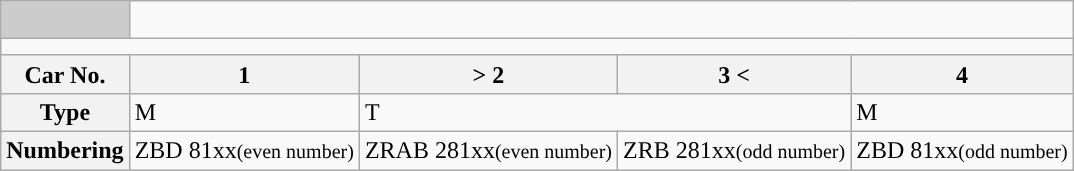<table class="wikitable">
<tr>
<td style="background-color:#ccc;"> </td>
<td colspan="4"></td>
</tr>
<tr style="line-height: 3.3px; background-color:#">
<td colspan="7" style="padding:0; border:0;"> </td>
</tr>
<tr style="line-height: 6.7px; background-color:#">
<td colspan="7" style="padding:0; border:0;"> </td>
</tr>
<tr>
<th>Car No.</th>
<th>1</th>
<th>> 2</th>
<th>3 <</th>
<th>4</th>
</tr>
<tr>
<th>Type</th>
<td>M</td>
<td colspan="2">T</td>
<td>M</td>
</tr>
<tr>
<th>Numbering</th>
<td>ZBD 81xx<small>(even number)</small></td>
<td>ZRAB 281xx<small>(even number)</small></td>
<td>ZRB 281xx<small>(odd number)</small></td>
<td>ZBD 81xx<small>(odd number)</small></td>
</tr>
</table>
